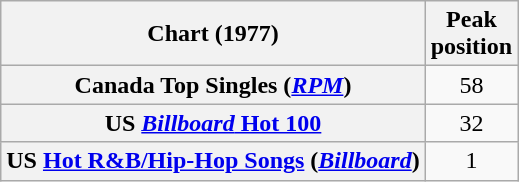<table class="wikitable sortable plainrowheaders" style="text-align:center">
<tr>
<th scope="col">Chart (1977)</th>
<th scope="col">Peak<br>position</th>
</tr>
<tr>
<th scope="row">Canada Top Singles (<em><a href='#'>RPM</a></em>)</th>
<td>58</td>
</tr>
<tr>
<th scope="row">US <a href='#'><em>Billboard</em> Hot 100</a></th>
<td>32</td>
</tr>
<tr>
<th scope="row">US <a href='#'>Hot R&B/Hip-Hop Songs</a> (<em><a href='#'>Billboard</a></em>)</th>
<td>1</td>
</tr>
</table>
